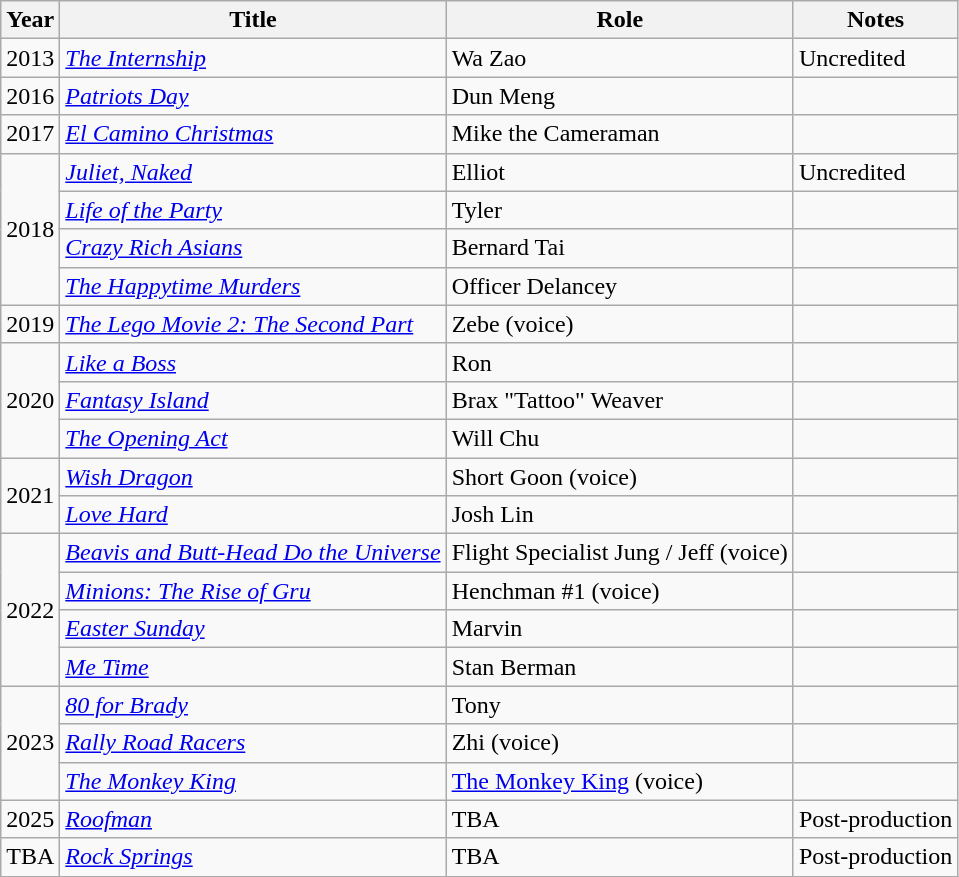<table class="wikitable unsortable">
<tr>
<th>Year</th>
<th>Title</th>
<th>Role</th>
<th>Notes</th>
</tr>
<tr>
<td>2013</td>
<td><em><a href='#'>The Internship</a></em></td>
<td>Wa Zao</td>
<td>Uncredited</td>
</tr>
<tr>
<td>2016</td>
<td><em><a href='#'>Patriots Day</a></em></td>
<td>Dun Meng</td>
<td></td>
</tr>
<tr>
<td>2017</td>
<td><em><a href='#'>El Camino Christmas</a></em></td>
<td>Mike the Cameraman</td>
<td></td>
</tr>
<tr>
<td rowspan=4>2018</td>
<td><em><a href='#'>Juliet, Naked</a></em></td>
<td>Elliot</td>
<td>Uncredited</td>
</tr>
<tr>
<td><em><a href='#'>Life of the Party</a></em></td>
<td>Tyler</td>
<td></td>
</tr>
<tr>
<td><em><a href='#'>Crazy Rich Asians</a></em></td>
<td>Bernard Tai</td>
<td></td>
</tr>
<tr>
<td><em><a href='#'>The Happytime Murders</a></em></td>
<td>Officer Delancey</td>
<td></td>
</tr>
<tr>
<td>2019</td>
<td><em><a href='#'>The Lego Movie 2: The Second Part</a></em></td>
<td>Zebe (voice)</td>
<td></td>
</tr>
<tr>
<td rowspan=3>2020</td>
<td><em><a href='#'>Like a Boss</a></em></td>
<td>Ron</td>
<td></td>
</tr>
<tr>
<td><em><a href='#'>Fantasy Island</a></em></td>
<td>Brax "Tattoo" Weaver</td>
<td></td>
</tr>
<tr>
<td><em><a href='#'>The Opening Act</a></em></td>
<td>Will Chu</td>
<td></td>
</tr>
<tr>
<td rowspan=2>2021</td>
<td><em><a href='#'>Wish Dragon</a></em></td>
<td>Short Goon (voice)</td>
<td></td>
</tr>
<tr>
<td><em><a href='#'>Love Hard</a></em></td>
<td>Josh Lin</td>
<td></td>
</tr>
<tr>
<td rowspan=4>2022</td>
<td><em><a href='#'>Beavis and Butt-Head Do the Universe</a></em></td>
<td>Flight Specialist Jung / Jeff (voice)</td>
<td></td>
</tr>
<tr>
<td><em><a href='#'>Minions: The Rise of Gru</a></em></td>
<td>Henchman #1 (voice)</td>
<td></td>
</tr>
<tr>
<td><em><a href='#'>Easter Sunday</a></em></td>
<td>Marvin</td>
<td></td>
</tr>
<tr>
<td><em><a href='#'>Me Time</a></em></td>
<td>Stan Berman</td>
<td></td>
</tr>
<tr>
<td rowspan=3>2023</td>
<td><em><a href='#'>80 for Brady</a></em></td>
<td>Tony</td>
<td></td>
</tr>
<tr>
<td><em><a href='#'>Rally Road Racers</a></em></td>
<td>Zhi (voice)</td>
<td></td>
</tr>
<tr>
<td><em><a href='#'>The Monkey King</a></em></td>
<td><a href='#'>The Monkey King</a> (voice)</td>
<td></td>
</tr>
<tr>
<td>2025</td>
<td><em><a href='#'>Roofman</a></em></td>
<td>TBA</td>
<td>Post-production</td>
</tr>
<tr>
<td>TBA</td>
<td><em><a href='#'>Rock Springs</a></em></td>
<td>TBA</td>
<td>Post-production</td>
</tr>
</table>
